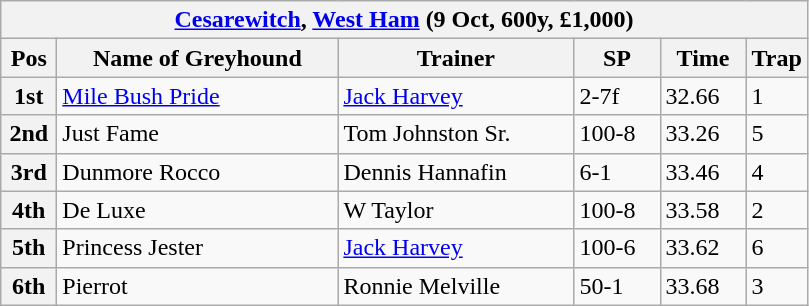<table class="wikitable">
<tr>
<th colspan="6"><a href='#'>Cesarewitch</a>, <a href='#'>West Ham</a> (9 Oct, 600y, £1,000)</th>
</tr>
<tr>
<th width=30>Pos</th>
<th width=180>Name of Greyhound</th>
<th width=150>Trainer</th>
<th width=50>SP</th>
<th width=50>Time</th>
<th width=30>Trap</th>
</tr>
<tr>
<th>1st</th>
<td><a href='#'>Mile Bush Pride</a></td>
<td><a href='#'>Jack Harvey</a></td>
<td>2-7f</td>
<td>32.66</td>
<td>1</td>
</tr>
<tr>
<th>2nd</th>
<td>Just Fame</td>
<td>Tom Johnston Sr.</td>
<td>100-8</td>
<td>33.26</td>
<td>5</td>
</tr>
<tr>
<th>3rd</th>
<td>Dunmore Rocco</td>
<td>Dennis Hannafin</td>
<td>6-1</td>
<td>33.46</td>
<td>4</td>
</tr>
<tr>
<th>4th</th>
<td>De Luxe</td>
<td>W Taylor</td>
<td>100-8</td>
<td>33.58</td>
<td>2</td>
</tr>
<tr>
<th>5th</th>
<td>Princess Jester</td>
<td><a href='#'>Jack Harvey</a></td>
<td>100-6</td>
<td>33.62</td>
<td>6</td>
</tr>
<tr>
<th>6th</th>
<td>Pierrot</td>
<td>Ronnie Melville</td>
<td>50-1</td>
<td>33.68</td>
<td>3</td>
</tr>
</table>
